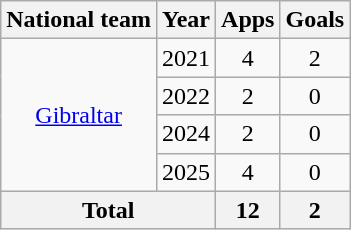<table class=wikitable style="text-align: center;">
<tr>
<th>National team</th>
<th>Year</th>
<th>Apps</th>
<th>Goals</th>
</tr>
<tr>
<td rowspan=4><a href='#'>Gibraltar</a></td>
<td>2021</td>
<td>4</td>
<td>2</td>
</tr>
<tr>
<td>2022</td>
<td>2</td>
<td>0</td>
</tr>
<tr>
<td>2024</td>
<td>2</td>
<td>0</td>
</tr>
<tr>
<td>2025</td>
<td>4</td>
<td>0</td>
</tr>
<tr>
<th colspan=2>Total</th>
<th>12</th>
<th>2</th>
</tr>
</table>
